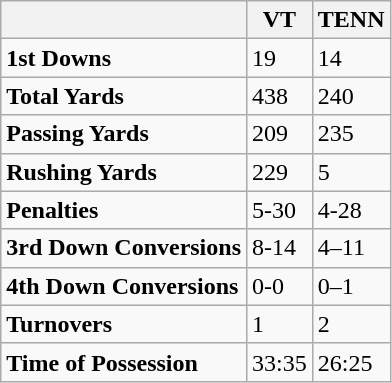<table class="wikitable">
<tr>
<th></th>
<th>VT</th>
<th>TENN</th>
</tr>
<tr>
<td><strong>1st Downs</strong></td>
<td>19</td>
<td>14</td>
</tr>
<tr>
<td><strong>Total Yards</strong></td>
<td>438</td>
<td>240</td>
</tr>
<tr>
<td><strong>Passing Yards</strong></td>
<td>209</td>
<td>235</td>
</tr>
<tr>
<td><strong>Rushing Yards</strong></td>
<td>229</td>
<td>5</td>
</tr>
<tr>
<td><strong>Penalties</strong></td>
<td>5-30</td>
<td>4-28</td>
</tr>
<tr>
<td><strong>3rd Down Conversions</strong></td>
<td>8-14</td>
<td>4–11</td>
</tr>
<tr>
<td><strong>4th Down Conversions</strong></td>
<td>0-0</td>
<td>0–1</td>
</tr>
<tr>
<td><strong>Turnovers</strong></td>
<td>1</td>
<td>2</td>
</tr>
<tr>
<td><strong>Time of Possession</strong></td>
<td>33:35</td>
<td>26:25</td>
</tr>
</table>
